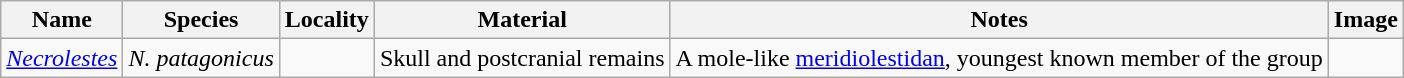<table class="wikitable">
<tr>
<th>Name</th>
<th>Species</th>
<th>Locality</th>
<th>Material</th>
<th>Notes</th>
<th>Image</th>
</tr>
<tr>
<td><em><a href='#'>Necrolestes</a></em></td>
<td><em>N. patagonicus</em></td>
<td></td>
<td>Skull and postcranial remains</td>
<td>A mole-like <a href='#'>meridiolestidan</a>, youngest known member of the group</td>
<td></td>
</tr>
</table>
